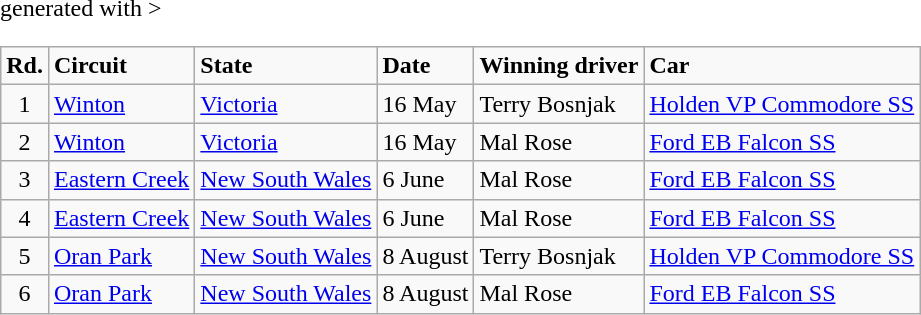<table class="wikitable" <hiddentext>generated with >
<tr style="font-weight:bold">
<td align="center">Rd.</td>
<td>Circuit</td>
<td>State</td>
<td>Date</td>
<td>Winning driver </td>
<td>Car </td>
</tr>
<tr>
<td align="center">1</td>
<td><a href='#'>Winton</a></td>
<td><a href='#'>Victoria</a></td>
<td>16 May</td>
<td>Terry Bosnjak</td>
<td><a href='#'>Holden VP Commodore SS</a></td>
</tr>
<tr>
<td align="center">2</td>
<td><a href='#'>Winton</a></td>
<td><a href='#'>Victoria</a></td>
<td>16 May</td>
<td>Mal Rose</td>
<td><a href='#'>Ford EB Falcon SS</a></td>
</tr>
<tr>
<td align="center">3</td>
<td><a href='#'>Eastern Creek</a></td>
<td><a href='#'>New South Wales</a></td>
<td>6 June</td>
<td>Mal Rose</td>
<td><a href='#'>Ford EB Falcon SS</a></td>
</tr>
<tr>
<td align="center">4</td>
<td><a href='#'>Eastern Creek</a></td>
<td><a href='#'>New South Wales</a></td>
<td>6 June</td>
<td>Mal Rose</td>
<td><a href='#'>Ford EB Falcon SS</a></td>
</tr>
<tr>
<td align="center">5</td>
<td><a href='#'>Oran Park</a></td>
<td><a href='#'>New South Wales</a></td>
<td>8 August</td>
<td>Terry Bosnjak</td>
<td><a href='#'>Holden VP Commodore SS</a></td>
</tr>
<tr>
<td align="center">6</td>
<td><a href='#'>Oran Park</a></td>
<td><a href='#'>New South Wales</a></td>
<td>8 August</td>
<td>Mal Rose</td>
<td><a href='#'>Ford EB Falcon SS</a></td>
</tr>
</table>
